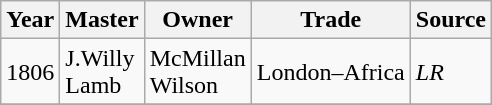<table class=" wikitable">
<tr>
<th>Year</th>
<th>Master</th>
<th>Owner</th>
<th>Trade</th>
<th>Source</th>
</tr>
<tr>
<td>1806</td>
<td>J.Willy<br>Lamb</td>
<td>McMillan<br>Wilson</td>
<td>London–Africa</td>
<td><em>LR</em></td>
</tr>
<tr>
</tr>
</table>
